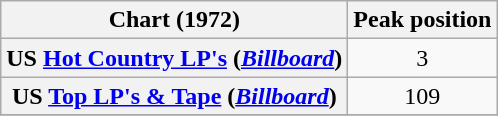<table class="wikitable plainrowheaders" style="text-align:center">
<tr>
<th scope="col">Chart (1972)</th>
<th scope="col">Peak position</th>
</tr>
<tr>
<th scope = "row">US <a href='#'>Hot Country LP's</a> (<em><a href='#'>Billboard</a></em>)</th>
<td>3</td>
</tr>
<tr>
<th scope = "row">US <a href='#'>Top LP's & Tape</a> (<em><a href='#'>Billboard</a></em>)</th>
<td>109</td>
</tr>
<tr>
</tr>
</table>
